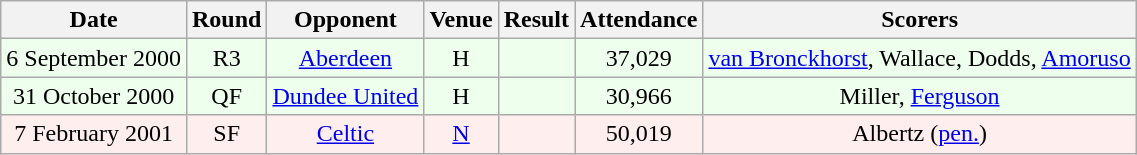<table class="wikitable sortable" style="font-size:100%; text-align:center">
<tr>
<th>Date</th>
<th>Round</th>
<th>Opponent</th>
<th>Venue</th>
<th>Result</th>
<th>Attendance</th>
<th>Scorers</th>
</tr>
<tr bgcolor = "#EEFFEE">
<td>6 September 2000</td>
<td>R3</td>
<td><a href='#'>Aberdeen</a></td>
<td>H</td>
<td></td>
<td>37,029</td>
<td><a href='#'>van Bronckhorst</a>, Wallace, Dodds, <a href='#'>Amoruso</a></td>
</tr>
<tr bgcolor = "#EEFFEE">
<td>31 October 2000</td>
<td>QF</td>
<td><a href='#'>Dundee United</a></td>
<td>H</td>
<td></td>
<td>30,966</td>
<td>Miller, <a href='#'>Ferguson</a></td>
</tr>
<tr bgcolor = "#FFEEEE">
<td>7 February 2001</td>
<td>SF</td>
<td><a href='#'>Celtic</a></td>
<td><a href='#'>N</a></td>
<td></td>
<td>50,019</td>
<td>Albertz (<a href='#'>pen.</a>)</td>
</tr>
</table>
